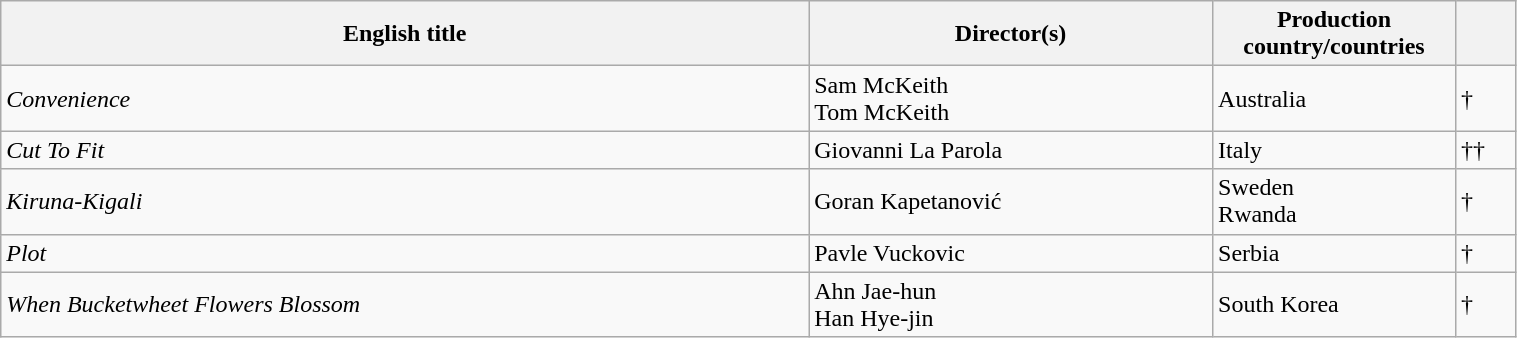<table class="sortable wikitable" width="80%" cellpadding="5">
<tr>
<th width="40%">English title</th>
<th width="20%">Director(s)</th>
<th width="10%">Production country/countries</th>
<th width="3%"></th>
</tr>
<tr>
<td><em>Convenience</em></td>
<td>Sam McKeith<br>Tom McKeith</td>
<td>Australia</td>
<td>†</td>
</tr>
<tr>
<td><em>Cut To Fit</em></td>
<td>Giovanni La Parola</td>
<td>Italy</td>
<td>††</td>
</tr>
<tr>
<td><em>Kiruna-Kigali</em></td>
<td>Goran Kapetanović</td>
<td>Sweden<br>Rwanda</td>
<td>†</td>
</tr>
<tr>
<td><em>Plot</em></td>
<td>Pavle Vuckovic</td>
<td>Serbia</td>
<td>†</td>
</tr>
<tr>
<td><em>When Bucketwheet Flowers Blossom</em></td>
<td>Ahn Jae-hun<br>Han Hye-jin</td>
<td>South Korea</td>
<td>†</td>
</tr>
</table>
